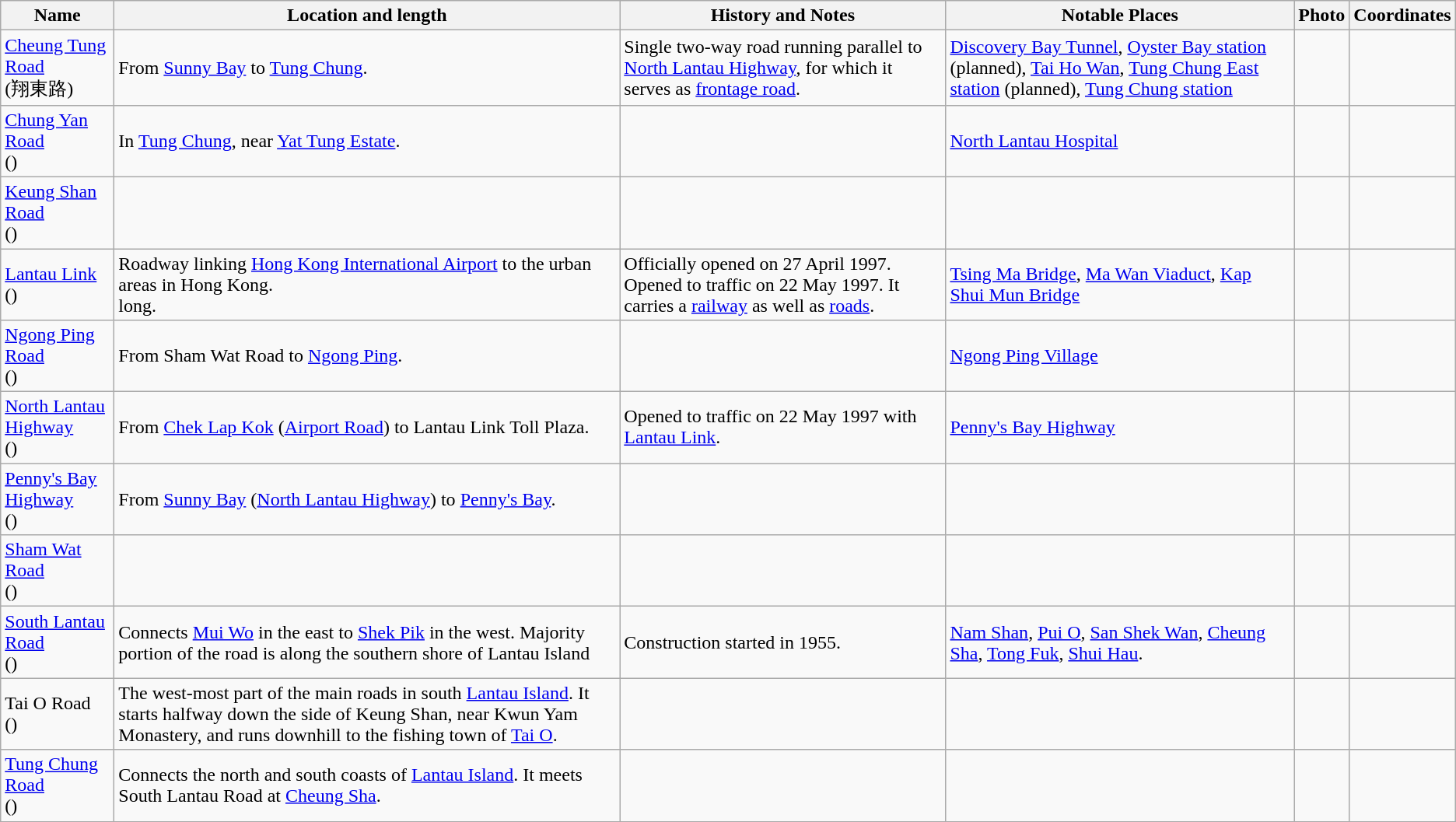<table class="wikitable sortable" style="text-align:left" style="width:95%">
<tr>
<th style="width:90px;">Name</th>
<th>Location and length</th>
<th>History and Notes</th>
<th>Notable Places</th>
<th>Photo</th>
<th>Coordinates</th>
</tr>
<tr>
<td><a href='#'>Cheung Tung Road</a><br>(翔東路)</td>
<td>From <a href='#'>Sunny Bay</a> to <a href='#'>Tung Chung</a>.</td>
<td>Single two-way road running parallel to <a href='#'>North Lantau Highway</a>, for which it serves as <a href='#'>frontage road</a>.</td>
<td><a href='#'>Discovery Bay Tunnel</a>, <a href='#'>Oyster Bay station</a> (planned), <a href='#'>Tai Ho Wan</a>, <a href='#'>Tung Chung East station</a> (planned), <a href='#'>Tung Chung station</a></td>
<td></td>
<td></td>
</tr>
<tr>
<td><a href='#'>Chung Yan Road</a><br>()</td>
<td>In <a href='#'>Tung Chung</a>, near <a href='#'>Yat Tung Estate</a>.</td>
<td></td>
<td><a href='#'>North Lantau Hospital</a></td>
<td></td>
<td></td>
</tr>
<tr>
<td><a href='#'>Keung Shan Road</a><br>()</td>
<td></td>
<td></td>
<td></td>
<td></td>
<td></td>
</tr>
<tr>
<td><a href='#'>Lantau Link</a><br>()</td>
<td>Roadway linking <a href='#'>Hong Kong International Airport</a> to the urban areas in Hong Kong.<br> long.</td>
<td>Officially opened on 27 April 1997. Opened to traffic on 22 May 1997. It carries a <a href='#'>railway</a> as well as <a href='#'>roads</a>.</td>
<td><a href='#'>Tsing Ma Bridge</a>, <a href='#'>Ma Wan Viaduct</a>, <a href='#'>Kap Shui Mun Bridge</a></td>
<td></td>
<td></td>
</tr>
<tr>
<td><a href='#'>Ngong Ping Road</a><br>()</td>
<td>From Sham Wat Road to <a href='#'>Ngong Ping</a>.</td>
<td></td>
<td><a href='#'>Ngong Ping Village</a></td>
<td></td>
<td></td>
</tr>
<tr>
<td><a href='#'>North Lantau Highway</a><br>()</td>
<td>From <a href='#'>Chek Lap Kok</a> (<a href='#'>Airport Road</a>) to Lantau Link Toll Plaza.</td>
<td>Opened to traffic on 22 May 1997 with <a href='#'>Lantau Link</a>.</td>
<td><a href='#'>Penny's Bay Highway</a></td>
<td></td>
<td></td>
</tr>
<tr>
<td><a href='#'>Penny's Bay Highway</a><br>()</td>
<td>From <a href='#'>Sunny Bay</a> (<a href='#'>North Lantau Highway</a>) to <a href='#'>Penny's Bay</a>.</td>
<td></td>
<td></td>
<td></td>
<td></td>
</tr>
<tr>
<td><a href='#'>Sham Wat Road</a><br>()</td>
<td></td>
<td></td>
<td></td>
<td></td>
<td></td>
</tr>
<tr>
<td><a href='#'>South Lantau Road</a><br>()</td>
<td>Connects <a href='#'>Mui Wo</a> in the east to <a href='#'>Shek Pik</a> in the west. Majority portion of the road is along the southern shore of Lantau Island</td>
<td>Construction started in 1955.</td>
<td><a href='#'>Nam Shan</a>, <a href='#'>Pui O</a>, <a href='#'>San Shek Wan</a>, <a href='#'>Cheung Sha</a>, <a href='#'>Tong Fuk</a>, <a href='#'>Shui Hau</a>.</td>
<td></td>
<td></td>
</tr>
<tr>
<td>Tai O Road<br>()</td>
<td>The west-most part of the main roads in south <a href='#'>Lantau Island</a>. It starts halfway down the side of Keung Shan, near Kwun Yam Monastery, and runs downhill to the fishing town of <a href='#'>Tai O</a>.</td>
<td></td>
<td></td>
<td></td>
<td></td>
</tr>
<tr>
<td><a href='#'>Tung Chung Road</a><br>()</td>
<td>Connects the north and south coasts of <a href='#'>Lantau Island</a>. It meets South Lantau Road at <a href='#'>Cheung Sha</a>.</td>
<td></td>
<td></td>
<td></td>
<td></td>
</tr>
<tr>
</tr>
</table>
